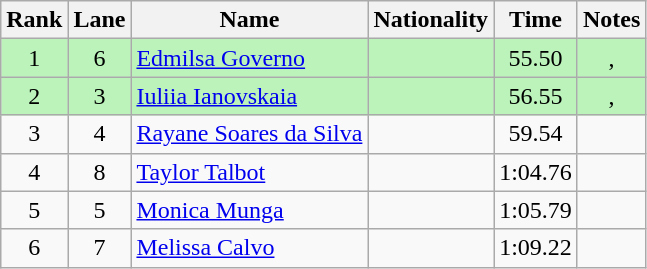<table class="wikitable sortable" style="text-align:center">
<tr>
<th>Rank</th>
<th>Lane</th>
<th>Name</th>
<th>Nationality</th>
<th>Time</th>
<th>Notes</th>
</tr>
<tr bgcolor=bbf3bb>
<td>1</td>
<td>6</td>
<td align="left"><a href='#'>Edmilsa Governo</a></td>
<td align="left"></td>
<td>55.50</td>
<td>, </td>
</tr>
<tr bgcolor=bbf3bb>
<td>2</td>
<td>3</td>
<td align="left"><a href='#'>Iuliia Ianovskaia</a></td>
<td align="left"></td>
<td>56.55</td>
<td>, </td>
</tr>
<tr>
<td>3</td>
<td>4</td>
<td align="left"><a href='#'>Rayane Soares da Silva</a></td>
<td align="left"></td>
<td>59.54</td>
<td></td>
</tr>
<tr>
<td>4</td>
<td>8</td>
<td align="left"><a href='#'>Taylor Talbot</a></td>
<td align="left"></td>
<td>1:04.76</td>
<td></td>
</tr>
<tr>
<td>5</td>
<td>5</td>
<td align="left"><a href='#'>Monica Munga</a></td>
<td align="left"></td>
<td>1:05.79</td>
<td></td>
</tr>
<tr>
<td>6</td>
<td>7</td>
<td align="left"><a href='#'>Melissa Calvo</a></td>
<td align="left"></td>
<td>1:09.22</td>
<td></td>
</tr>
</table>
